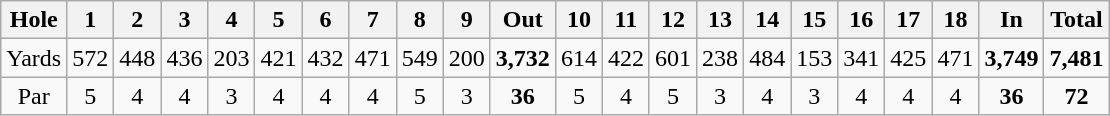<table class="wikitable" style="text-align:center">
<tr>
<th>Hole</th>
<th>1</th>
<th>2</th>
<th>3</th>
<th>4</th>
<th>5</th>
<th>6</th>
<th>7</th>
<th>8</th>
<th>9</th>
<th>Out</th>
<th>10</th>
<th>11</th>
<th>12</th>
<th>13</th>
<th>14</th>
<th>15</th>
<th>16</th>
<th>17</th>
<th>18</th>
<th>In</th>
<th>Total</th>
</tr>
<tr>
<td>Yards</td>
<td>572</td>
<td>448</td>
<td>436</td>
<td>203</td>
<td>421</td>
<td>432</td>
<td>471</td>
<td>549</td>
<td>200</td>
<td><strong>3,732</strong></td>
<td>614</td>
<td>422</td>
<td>601</td>
<td>238</td>
<td>484</td>
<td>153</td>
<td>341</td>
<td>425</td>
<td>471</td>
<td><strong>3,749</strong></td>
<td><strong>7,481</strong></td>
</tr>
<tr>
<td>Par</td>
<td>5</td>
<td>4</td>
<td>4</td>
<td>3</td>
<td>4</td>
<td>4</td>
<td>4</td>
<td>5</td>
<td>3</td>
<td><strong>36</strong></td>
<td>5</td>
<td>4</td>
<td>5</td>
<td>3</td>
<td>4</td>
<td>3</td>
<td>4</td>
<td>4</td>
<td>4</td>
<td><strong>36</strong></td>
<td><strong>72</strong></td>
</tr>
</table>
